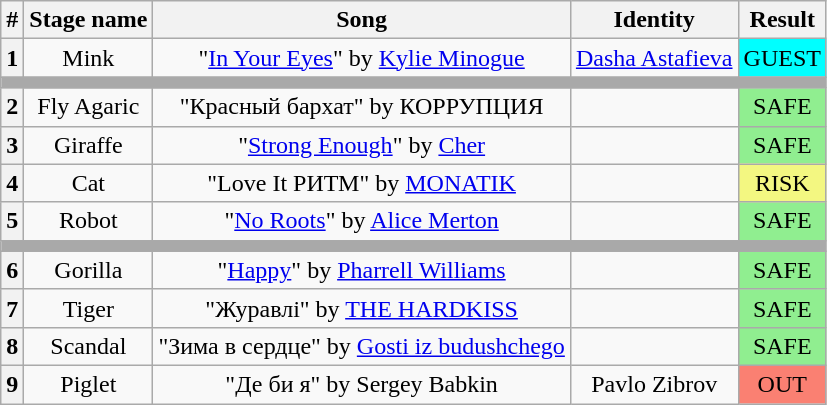<table class="wikitable plainrowheaders" style="text-align: center">
<tr>
<th>#</th>
<th>Stage name</th>
<th>Song</th>
<th>Identity</th>
<th>Result</th>
</tr>
<tr>
<th>1</th>
<td>Mink</td>
<td>"<a href='#'>In Your Eyes</a>" by <a href='#'>Kylie Minogue</a></td>
<td><a href='#'>Dasha Astafieva</a></td>
<td bgcolor=#00ffff>GUEST</td>
</tr>
<tr>
<td colspan="5" style="background:darkgray"></td>
</tr>
<tr>
<th>2</th>
<td>Fly Agaric</td>
<td>"Красный бархат" by КОРРУПЦИЯ</td>
<td></td>
<td bgcolor=lightgreen>SAFE</td>
</tr>
<tr>
<th>3</th>
<td>Giraffe</td>
<td>"<a href='#'>Strong Enough</a>" by <a href='#'>Cher</a></td>
<td></td>
<td bgcolor=lightgreen>SAFE</td>
</tr>
<tr>
<th>4</th>
<td>Cat</td>
<td>"Love It РИТМ" by <a href='#'>MONATIK</a></td>
<td></td>
<td bgcolor="#F3F781">RISK</td>
</tr>
<tr>
<th>5</th>
<td>Robot</td>
<td>"<a href='#'>No Roots</a>" by <a href='#'>Alice Merton</a></td>
<td></td>
<td bgcolor=lightgreen>SAFE</td>
</tr>
<tr>
<td colspan="5" style="background:darkgray"></td>
</tr>
<tr>
<th>6</th>
<td>Gorilla</td>
<td>"<a href='#'>Happy</a>" by <a href='#'>Pharrell Williams</a></td>
<td></td>
<td bgcolor=lightgreen>SAFE</td>
</tr>
<tr>
<th>7</th>
<td>Tiger</td>
<td>"Журавлі" by <a href='#'>THE HARDKISS</a></td>
<td></td>
<td bgcolor=lightgreen>SAFE</td>
</tr>
<tr>
<th>8</th>
<td>Scandal</td>
<td>"Зима в сердце" by <a href='#'>Gosti iz budushchego</a></td>
<td></td>
<td bgcolor=lightgreen>SAFE</td>
</tr>
<tr>
<th>9</th>
<td>Piglet</td>
<td>"Де би я" by Sergey Babkin</td>
<td>Pavlo Zibrov</td>
<td bgcolor=salmon>OUT</td>
</tr>
</table>
